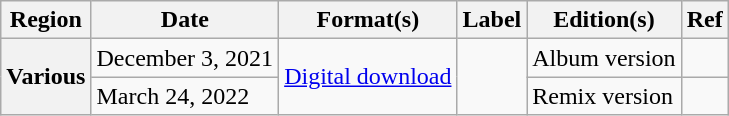<table class="wikitable plainrowheaders">
<tr>
<th scope="col">Region</th>
<th scope="col">Date</th>
<th scope="col">Format(s)</th>
<th scope="col">Label</th>
<th scope="col">Edition(s)</th>
<th scope="col">Ref</th>
</tr>
<tr>
<th scope="row" rowspan="2">Various</th>
<td>December 3, 2021</td>
<td rowspan="2"><a href='#'>Digital download</a></td>
<td rowspan="2"></td>
<td>Album version</td>
<td></td>
</tr>
<tr>
<td>March 24, 2022</td>
<td>Remix version</td>
<td></td>
</tr>
</table>
